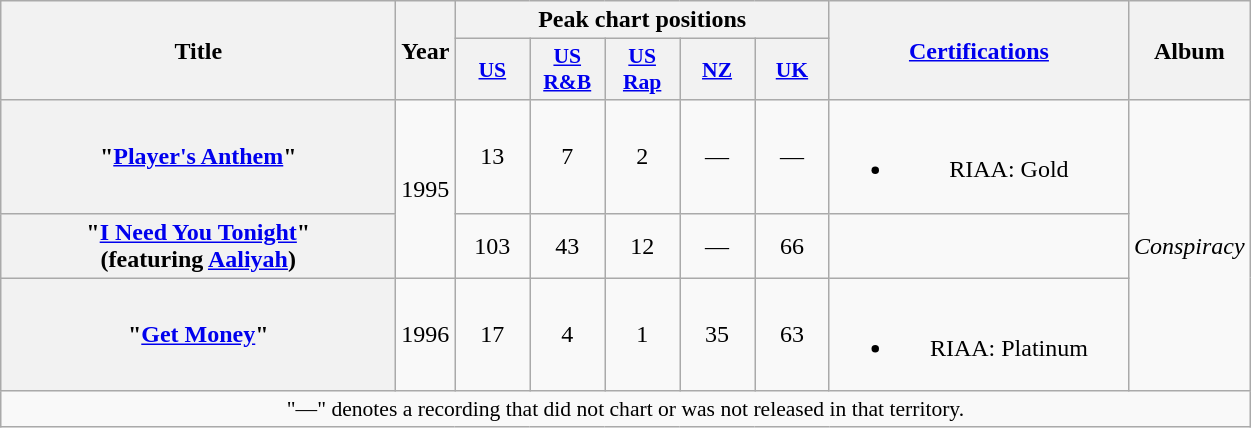<table class="wikitable plainrowheaders" style="text-align:center;">
<tr>
<th scope="col" rowspan="2" style="width:16em;">Title</th>
<th scope="col" rowspan="2">Year</th>
<th scope="col" colspan="5">Peak chart positions</th>
<th scope="col" rowspan="2" style="width:12em;"><a href='#'>Certifications</a></th>
<th scope="col" rowspan="2">Album</th>
</tr>
<tr>
<th scope="col" style="width:3em;font-size:90%;"><a href='#'>US</a><br></th>
<th scope="col" style="width:3em;font-size:90%;"><a href='#'>US<br>R&B</a><br></th>
<th scope="col" style="width:3em;font-size:90%;"><a href='#'>US<br>Rap</a><br></th>
<th scope="col" style="width:3em;font-size:90%;"><a href='#'>NZ</a><br></th>
<th scope="col" style="width:3em;font-size:90%;"><a href='#'>UK</a><br></th>
</tr>
<tr>
<th scope="row">"<a href='#'>Player's Anthem</a>"</th>
<td rowspan="2">1995</td>
<td>13</td>
<td>7</td>
<td>2</td>
<td>—</td>
<td>—</td>
<td><br><ul><li>RIAA: Gold</li></ul></td>
<td rowspan="3"><em>Conspiracy</em></td>
</tr>
<tr>
<th scope="row">"<a href='#'>I Need You Tonight</a>"<br><span>(featuring <a href='#'>Aaliyah</a>)</span></th>
<td>103</td>
<td>43</td>
<td>12</td>
<td>—</td>
<td>66</td>
<td></td>
</tr>
<tr>
<th scope="row">"<a href='#'>Get Money</a>"</th>
<td>1996</td>
<td>17</td>
<td>4</td>
<td>1</td>
<td>35</td>
<td>63</td>
<td><br><ul><li>RIAA: Platinum</li></ul></td>
</tr>
<tr>
<td colspan="14" style="font-size:90%">"—" denotes a recording that did not chart or was not released in that territory.</td>
</tr>
</table>
